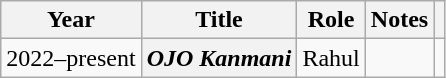<table class="wikitable plainrowheaders" style="margin-right: 0;">
<tr>
<th scope="col">Year</th>
<th scope="col">Title</th>
<th scope="col">Role</th>
<th scope="col">Notes</th>
<th scope="col"></th>
</tr>
<tr>
<td>2022–present</td>
<th scope="row"><em>OJO Kanmani</em></th>
<td>Rahul</td>
<td></td>
<td></td>
</tr>
</table>
